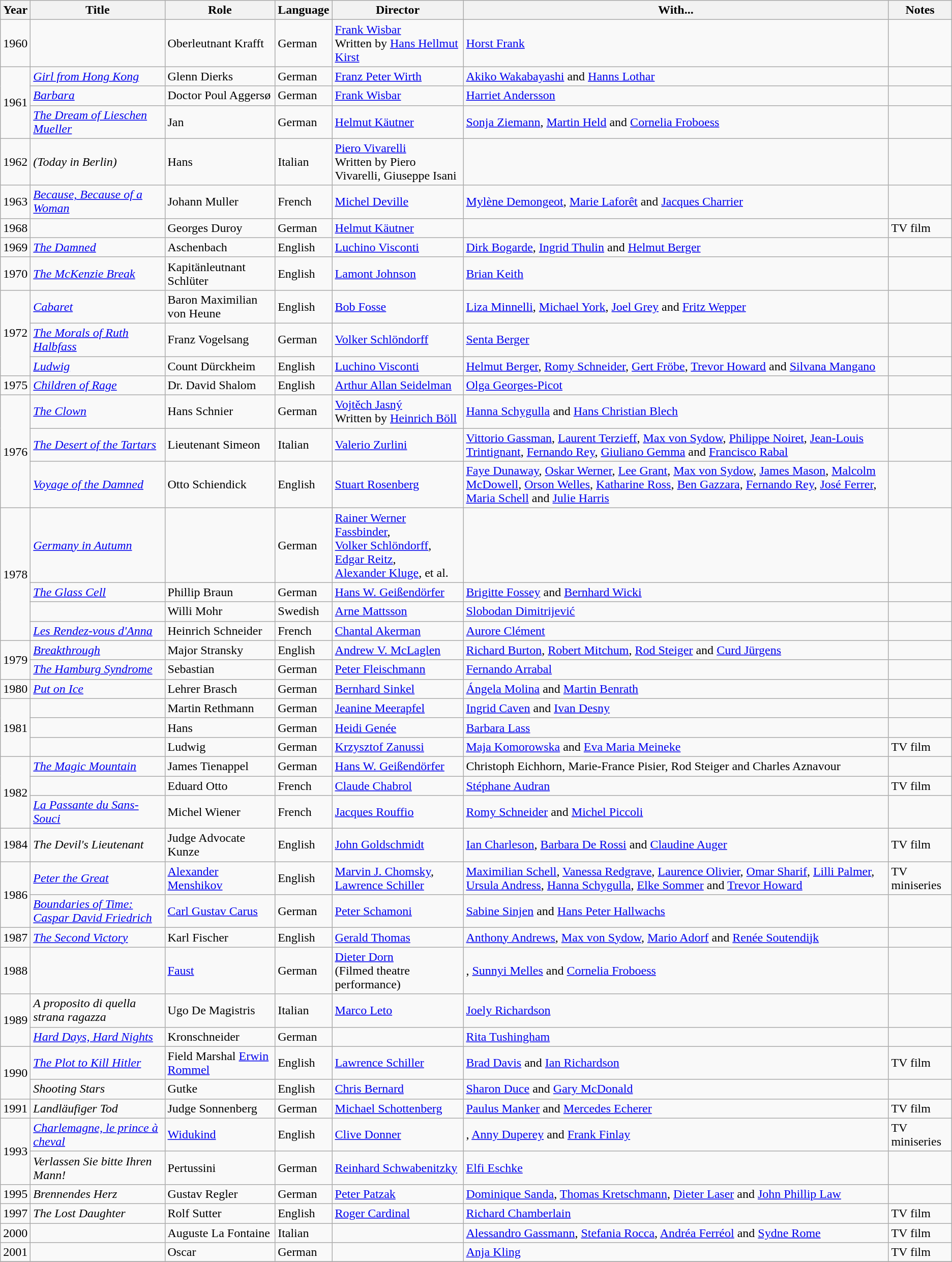<table class="wikitable sortable">
<tr>
<th>Year</th>
<th>Title</th>
<th>Role</th>
<th>Language</th>
<th>Director</th>
<th>With...</th>
<th class="unsortable">Notes</th>
</tr>
<tr>
<td>1960</td>
<td><em></em></td>
<td>Oberleutnant Krafft</td>
<td>German</td>
<td><a href='#'>Frank Wisbar</a> <br>Written by <a href='#'>Hans Hellmut Kirst</a></td>
<td><a href='#'>Horst Frank</a></td>
<td></td>
</tr>
<tr>
<td rowspan=3>1961</td>
<td><em><a href='#'>Girl from Hong Kong</a></em></td>
<td>Glenn Dierks</td>
<td>German</td>
<td><a href='#'>Franz Peter Wirth</a></td>
<td><a href='#'>Akiko Wakabayashi</a> and <a href='#'>Hanns Lothar</a></td>
<td></td>
</tr>
<tr>
<td><em><a href='#'>Barbara</a></em></td>
<td>Doctor Poul Aggersø</td>
<td>German</td>
<td><a href='#'>Frank Wisbar</a></td>
<td><a href='#'>Harriet Andersson</a></td>
<td></td>
</tr>
<tr>
<td><em><a href='#'>The Dream of Lieschen Mueller</a></em></td>
<td>Jan</td>
<td>German</td>
<td><a href='#'>Helmut Käutner</a></td>
<td><a href='#'>Sonja Ziemann</a>, <a href='#'>Martin Held</a> and <a href='#'>Cornelia Froboess</a></td>
<td></td>
</tr>
<tr>
<td>1962</td>
<td><em></em> <em>(Today in Berlin)</em></td>
<td>Hans</td>
<td>Italian</td>
<td><a href='#'>Piero Vivarelli</a> <br>Written by Piero Vivarelli, Giuseppe Isani</td>
<td></td>
<td></td>
</tr>
<tr>
<td>1963</td>
<td><em><a href='#'>Because, Because of a Woman</a></em></td>
<td>Johann Muller</td>
<td>French</td>
<td><a href='#'>Michel Deville</a></td>
<td><a href='#'>Mylène Demongeot</a>, <a href='#'>Marie Laforêt</a> and <a href='#'>Jacques Charrier</a></td>
<td></td>
</tr>
<tr>
<td>1968</td>
<td><em></em></td>
<td>Georges Duroy</td>
<td>German</td>
<td><a href='#'>Helmut Käutner</a></td>
<td></td>
<td>TV film</td>
</tr>
<tr>
<td>1969</td>
<td><em><a href='#'>The Damned</a></em></td>
<td>Aschenbach</td>
<td>English</td>
<td><a href='#'>Luchino Visconti</a></td>
<td><a href='#'>Dirk Bogarde</a>, <a href='#'>Ingrid Thulin</a> and <a href='#'>Helmut Berger</a></td>
<td></td>
</tr>
<tr>
<td>1970</td>
<td><em><a href='#'>The McKenzie Break</a></em></td>
<td>Kapitänleutnant Schlüter</td>
<td>English</td>
<td><a href='#'>Lamont Johnson</a></td>
<td><a href='#'>Brian Keith</a></td>
<td></td>
</tr>
<tr>
<td rowspan=3>1972</td>
<td><em><a href='#'>Cabaret</a></em></td>
<td>Baron Maximilian von Heune</td>
<td>English</td>
<td><a href='#'>Bob Fosse</a></td>
<td><a href='#'>Liza Minnelli</a>, <a href='#'>Michael York</a>, <a href='#'>Joel Grey</a> and <a href='#'>Fritz Wepper</a></td>
<td></td>
</tr>
<tr>
<td><em><a href='#'>The Morals of Ruth Halbfass</a></em></td>
<td>Franz Vogelsang</td>
<td>German</td>
<td><a href='#'>Volker Schlöndorff</a></td>
<td><a href='#'>Senta Berger</a></td>
<td></td>
</tr>
<tr>
<td><em><a href='#'>Ludwig</a></em></td>
<td>Count Dürckheim</td>
<td>English</td>
<td><a href='#'>Luchino Visconti</a></td>
<td><a href='#'>Helmut Berger</a>, <a href='#'>Romy Schneider</a>, <a href='#'>Gert Fröbe</a>, <a href='#'>Trevor Howard</a> and <a href='#'>Silvana Mangano</a></td>
<td></td>
</tr>
<tr>
<td>1975</td>
<td><em><a href='#'>Children of Rage</a></em></td>
<td>Dr. David Shalom</td>
<td>English</td>
<td><a href='#'>Arthur Allan Seidelman</a></td>
<td><a href='#'>Olga Georges-Picot</a></td>
<td></td>
</tr>
<tr>
<td rowspan=3>1976</td>
<td><em><a href='#'>The Clown</a></em></td>
<td>Hans Schnier</td>
<td>German</td>
<td><a href='#'>Vojtěch Jasný</a><br>Written by <a href='#'>Heinrich Böll</a></td>
<td><a href='#'>Hanna Schygulla</a> and <a href='#'>Hans Christian Blech</a></td>
<td></td>
</tr>
<tr>
<td><em><a href='#'>The Desert of the Tartars</a></em></td>
<td>Lieutenant Simeon</td>
<td>Italian</td>
<td><a href='#'>Valerio Zurlini</a></td>
<td><a href='#'>Vittorio Gassman</a>, <a href='#'>Laurent Terzieff</a>, <a href='#'>Max von Sydow</a>, <a href='#'>Philippe Noiret</a>, <a href='#'>Jean-Louis Trintignant</a>, <a href='#'>Fernando Rey</a>, <a href='#'>Giuliano Gemma</a> and <a href='#'>Francisco Rabal</a></td>
<td></td>
</tr>
<tr>
<td><em><a href='#'>Voyage of the Damned</a></em></td>
<td>Otto Schiendick</td>
<td>English</td>
<td><a href='#'>Stuart Rosenberg</a></td>
<td><a href='#'>Faye Dunaway</a>, <a href='#'>Oskar Werner</a>, <a href='#'>Lee Grant</a>, <a href='#'>Max von Sydow</a>, <a href='#'>James Mason</a>, <a href='#'>Malcolm McDowell</a>, <a href='#'>Orson Welles</a>, <a href='#'>Katharine Ross</a>, <a href='#'>Ben Gazzara</a>, <a href='#'>Fernando Rey</a>, <a href='#'>José Ferrer</a>, <a href='#'>Maria Schell</a> and <a href='#'>Julie Harris</a></td>
<td></td>
</tr>
<tr>
<td rowspan=4>1978</td>
<td><em><a href='#'>Germany in Autumn</a></em></td>
<td></td>
<td>German</td>
<td><a href='#'>Rainer Werner Fassbinder</a>, <br><a href='#'>Volker Schlöndorff</a>, <br><a href='#'>Edgar Reitz</a>, <br><a href='#'>Alexander Kluge</a>, et al.</td>
<td></td>
<td></td>
</tr>
<tr>
<td><em><a href='#'>The Glass Cell</a></em></td>
<td>Phillip Braun</td>
<td>German</td>
<td><a href='#'>Hans W. Geißendörfer</a></td>
<td><a href='#'>Brigitte Fossey</a> and <a href='#'>Bernhard Wicki</a></td>
<td></td>
</tr>
<tr>
<td><em></em></td>
<td>Willi Mohr</td>
<td>Swedish</td>
<td><a href='#'>Arne Mattsson</a></td>
<td><a href='#'>Slobodan Dimitrijević</a></td>
<td></td>
</tr>
<tr>
<td><em><a href='#'>Les Rendez-vous d'Anna</a></em></td>
<td>Heinrich Schneider</td>
<td>French</td>
<td><a href='#'>Chantal Akerman</a></td>
<td><a href='#'>Aurore Clément</a></td>
<td></td>
</tr>
<tr>
<td rowspan=2>1979</td>
<td><em><a href='#'>Breakthrough</a></em></td>
<td>Major Stransky</td>
<td>English</td>
<td><a href='#'>Andrew V. McLaglen</a></td>
<td><a href='#'>Richard Burton</a>, <a href='#'>Robert Mitchum</a>, <a href='#'>Rod Steiger</a> and <a href='#'>Curd Jürgens</a></td>
<td></td>
</tr>
<tr>
<td><em><a href='#'>The Hamburg Syndrome</a></em></td>
<td>Sebastian</td>
<td>German</td>
<td><a href='#'>Peter Fleischmann</a></td>
<td><a href='#'>Fernando Arrabal</a></td>
<td></td>
</tr>
<tr>
<td>1980</td>
<td><em><a href='#'>Put on Ice</a></em></td>
<td>Lehrer Brasch</td>
<td>German</td>
<td><a href='#'>Bernhard Sinkel</a></td>
<td><a href='#'>Ángela Molina</a> and <a href='#'>Martin Benrath</a></td>
<td></td>
</tr>
<tr>
<td rowspan=3>1981</td>
<td><em></em></td>
<td>Martin Rethmann</td>
<td>German</td>
<td><a href='#'>Jeanine Meerapfel</a></td>
<td><a href='#'>Ingrid Caven</a> and <a href='#'>Ivan Desny</a></td>
<td></td>
</tr>
<tr>
<td><em></em></td>
<td>Hans</td>
<td>German</td>
<td><a href='#'>Heidi Genée</a></td>
<td><a href='#'>Barbara Lass</a></td>
<td></td>
</tr>
<tr>
<td><em></em></td>
<td>Ludwig</td>
<td>German</td>
<td><a href='#'>Krzysztof Zanussi</a></td>
<td><a href='#'>Maja Komorowska</a> and <a href='#'>Eva Maria Meineke</a></td>
<td>TV film</td>
</tr>
<tr>
<td rowspan=3>1982</td>
<td><em><a href='#'>The Magic Mountain</a></em></td>
<td>James Tienappel</td>
<td>German</td>
<td><a href='#'>Hans W. Geißendörfer</a></td>
<td>Christoph Eichhorn, Marie-France Pisier, Rod Steiger and Charles Aznavour</td>
<td></td>
</tr>
<tr>
<td><em></em></td>
<td>Eduard Otto</td>
<td>French</td>
<td><a href='#'>Claude Chabrol</a></td>
<td><a href='#'>Stéphane Audran</a></td>
<td>TV film</td>
</tr>
<tr>
<td><em><a href='#'>La Passante du Sans-Souci</a></em></td>
<td>Michel Wiener</td>
<td>French</td>
<td><a href='#'>Jacques Rouffio</a></td>
<td><a href='#'>Romy Schneider</a> and <a href='#'>Michel Piccoli</a></td>
<td></td>
</tr>
<tr>
<td>1984</td>
<td><em>The Devil's Lieutenant</em></td>
<td>Judge Advocate Kunze</td>
<td>English</td>
<td><a href='#'>John Goldschmidt</a></td>
<td><a href='#'>Ian Charleson</a>, <a href='#'>Barbara De Rossi</a> and <a href='#'>Claudine Auger</a></td>
<td>TV film</td>
</tr>
<tr>
<td rowspan=2>1986</td>
<td><em><a href='#'>Peter the Great</a></em></td>
<td><a href='#'>Alexander Menshikov</a></td>
<td>English</td>
<td><a href='#'>Marvin J. Chomsky</a>, <br><a href='#'>Lawrence Schiller</a></td>
<td><a href='#'>Maximilian Schell</a>, <a href='#'>Vanessa Redgrave</a>, <a href='#'>Laurence Olivier</a>, <a href='#'>Omar Sharif</a>, <a href='#'>Lilli Palmer</a>, <a href='#'>Ursula Andress</a>, <a href='#'>Hanna Schygulla</a>, <a href='#'>Elke Sommer</a> and <a href='#'>Trevor Howard</a></td>
<td>TV miniseries</td>
</tr>
<tr>
<td><em><a href='#'>Boundaries of Time: Caspar David Friedrich</a></em></td>
<td><a href='#'>Carl Gustav Carus</a></td>
<td>German</td>
<td><a href='#'>Peter Schamoni</a></td>
<td><a href='#'>Sabine Sinjen</a> and <a href='#'>Hans Peter Hallwachs</a></td>
<td></td>
</tr>
<tr>
<td>1987</td>
<td><em><a href='#'>The Second Victory</a></em></td>
<td>Karl Fischer</td>
<td>English</td>
<td><a href='#'>Gerald Thomas</a></td>
<td><a href='#'>Anthony Andrews</a>, <a href='#'>Max von Sydow</a>, <a href='#'>Mario Adorf</a> and <a href='#'>Renée Soutendijk</a></td>
<td></td>
</tr>
<tr>
<td>1988</td>
<td><em></em></td>
<td><a href='#'>Faust</a></td>
<td>German</td>
<td><a href='#'>Dieter Dorn</a><br>(Filmed theatre performance)</td>
<td>, <a href='#'>Sunnyi Melles</a> and <a href='#'>Cornelia Froboess</a></td>
<td></td>
</tr>
<tr>
<td rowspan=2>1989</td>
<td><em>A proposito di quella strana ragazza</em></td>
<td>Ugo De Magistris</td>
<td>Italian</td>
<td><a href='#'>Marco Leto</a></td>
<td><a href='#'>Joely Richardson</a></td>
<td></td>
</tr>
<tr>
<td><em><a href='#'>Hard Days, Hard Nights</a></em></td>
<td>Kronschneider</td>
<td>German</td>
<td></td>
<td><a href='#'>Rita Tushingham</a></td>
<td></td>
</tr>
<tr>
<td rowspan=2>1990</td>
<td><em><a href='#'>The Plot to Kill Hitler</a></em></td>
<td>Field Marshal <a href='#'>Erwin Rommel</a></td>
<td>English</td>
<td><a href='#'>Lawrence Schiller</a></td>
<td><a href='#'>Brad Davis</a> and <a href='#'>Ian Richardson</a></td>
<td>TV film</td>
</tr>
<tr>
<td><em>Shooting Stars</em></td>
<td>Gutke</td>
<td>English</td>
<td><a href='#'>Chris Bernard</a></td>
<td><a href='#'>Sharon Duce</a> and <a href='#'>Gary McDonald</a></td>
<td></td>
</tr>
<tr>
<td>1991</td>
<td><em>Landläufiger Tod</em></td>
<td>Judge Sonnenberg</td>
<td>German</td>
<td><a href='#'>Michael Schottenberg</a></td>
<td><a href='#'>Paulus Manker</a> and <a href='#'>Mercedes Echerer</a></td>
<td>TV film</td>
</tr>
<tr>
<td rowspan=2>1993</td>
<td><em><a href='#'>Charlemagne, le prince à cheval</a></em></td>
<td><a href='#'>Widukind</a></td>
<td>English</td>
<td><a href='#'>Clive Donner</a></td>
<td>, <a href='#'>Anny Duperey</a> and <a href='#'>Frank Finlay</a></td>
<td>TV miniseries</td>
</tr>
<tr>
<td><em>Verlassen Sie bitte Ihren Mann!</em></td>
<td>Pertussini</td>
<td>German</td>
<td><a href='#'>Reinhard Schwabenitzky</a></td>
<td><a href='#'>Elfi Eschke</a></td>
<td></td>
</tr>
<tr>
<td>1995</td>
<td><em>Brennendes Herz</em></td>
<td>Gustav Regler</td>
<td>German</td>
<td><a href='#'>Peter Patzak</a></td>
<td><a href='#'>Dominique Sanda</a>, <a href='#'>Thomas Kretschmann</a>, <a href='#'>Dieter Laser</a> and <a href='#'>John Phillip Law</a></td>
<td></td>
</tr>
<tr>
<td>1997</td>
<td><em>The Lost Daughter</em></td>
<td>Rolf Sutter</td>
<td>English</td>
<td><a href='#'>Roger Cardinal</a></td>
<td><a href='#'>Richard Chamberlain</a></td>
<td>TV film</td>
</tr>
<tr>
<td>2000</td>
<td><em></em></td>
<td>Auguste La Fontaine</td>
<td>Italian</td>
<td></td>
<td><a href='#'>Alessandro Gassmann</a>, <a href='#'>Stefania Rocca</a>, <a href='#'>Andréa Ferréol</a> and <a href='#'>Sydne Rome</a></td>
<td>TV film</td>
</tr>
<tr>
<td>2001</td>
<td><em></em></td>
<td>Oscar</td>
<td>German</td>
<td></td>
<td><a href='#'>Anja Kling</a></td>
<td>TV film</td>
</tr>
<tr>
</tr>
</table>
